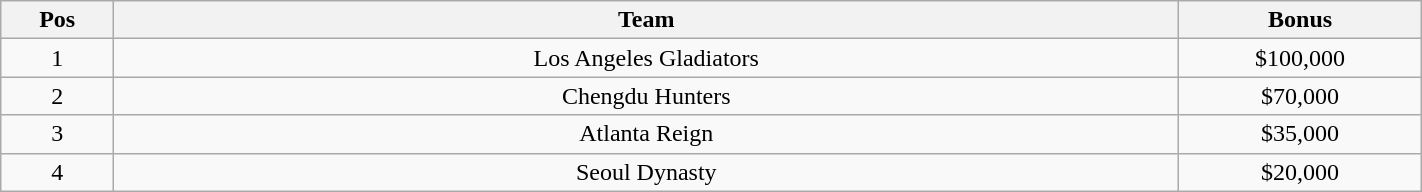<table class="wikitable" style="text-align: center; width:75%;">
<tr>
<th>Pos</th>
<th>Team</th>
<th>Bonus</th>
</tr>
<tr>
<td>1</td>
<td style="width:75%;">Los Angeles Gladiators</td>
<td>$100,000</td>
</tr>
<tr>
<td>2</td>
<td>Chengdu Hunters</td>
<td>$70,000</td>
</tr>
<tr>
<td>3</td>
<td>Atlanta Reign</td>
<td>$35,000</td>
</tr>
<tr>
<td>4</td>
<td>Seoul Dynasty</td>
<td>$20,000</td>
</tr>
</table>
